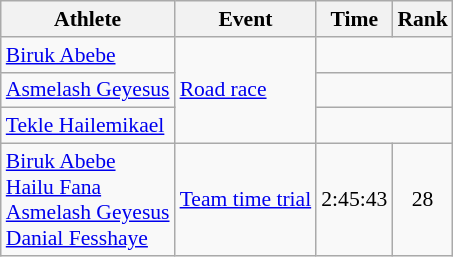<table class="wikitable" style="font-size:90%">
<tr>
<th>Athlete</th>
<th>Event</th>
<th>Time</th>
<th>Rank</th>
</tr>
<tr align=center>
<td align=left><a href='#'>Biruk Abebe</a></td>
<td align=left rowspan=3><a href='#'>Road race</a></td>
<td colspan=2></td>
</tr>
<tr align=center>
<td align=left><a href='#'>Asmelash Geyesus</a></td>
<td colspan=2></td>
</tr>
<tr align=center>
<td align=left><a href='#'>Tekle Hailemikael</a></td>
<td colspan=2></td>
</tr>
<tr align=center>
<td align=left><a href='#'>Biruk Abebe</a><br><a href='#'>Hailu Fana</a><br><a href='#'>Asmelash Geyesus</a><br><a href='#'>Danial Fesshaye</a></td>
<td align=left><a href='#'>Team time trial</a></td>
<td>2:45:43</td>
<td>28</td>
</tr>
</table>
